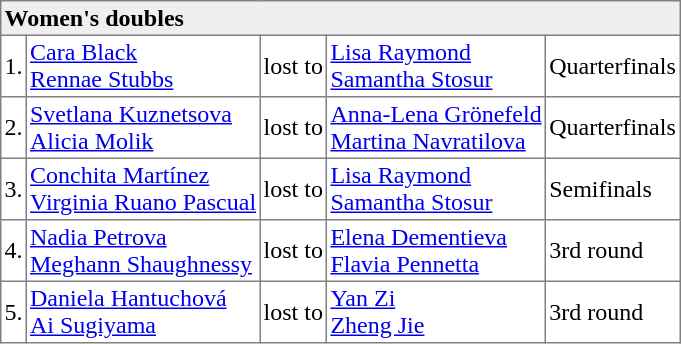<table border=1 cellspacing=0 cellpadding=2 style="border-collapse: collapse;">
<tr bgcolor="#efefef">
<td colspan=5><strong>Women's doubles</strong></td>
</tr>
<tr>
<td>1.</td>
<td> <a href='#'>Cara Black</a><br>  <a href='#'>Rennae Stubbs</a></td>
<td>lost to</td>
<td> <a href='#'>Lisa Raymond</a><br>  <a href='#'>Samantha Stosur</a></td>
<td>Quarterfinals</td>
</tr>
<tr>
<td>2.</td>
<td> <a href='#'>Svetlana Kuznetsova</a><br>  <a href='#'>Alicia Molik</a></td>
<td>lost to</td>
<td> <a href='#'>Anna-Lena Grönefeld</a><br>  <a href='#'>Martina Navratilova</a></td>
<td>Quarterfinals</td>
</tr>
<tr>
<td>3.</td>
<td> <a href='#'>Conchita Martínez</a><br> <a href='#'>Virginia Ruano Pascual</a></td>
<td>lost to</td>
<td> <a href='#'>Lisa Raymond</a><br>  <a href='#'>Samantha Stosur</a></td>
<td>Semifinals</td>
</tr>
<tr>
<td>4.</td>
<td> <a href='#'>Nadia Petrova</a><br>  <a href='#'>Meghann Shaughnessy</a></td>
<td>lost to</td>
<td> <a href='#'>Elena Dementieva</a><br>  <a href='#'>Flavia Pennetta</a></td>
<td>3rd round</td>
</tr>
<tr>
<td>5.</td>
<td> <a href='#'>Daniela Hantuchová</a><br>  <a href='#'>Ai Sugiyama</a></td>
<td>lost to</td>
<td> <a href='#'>Yan Zi</a><br>  <a href='#'>Zheng Jie</a></td>
<td>3rd round</td>
</tr>
</table>
